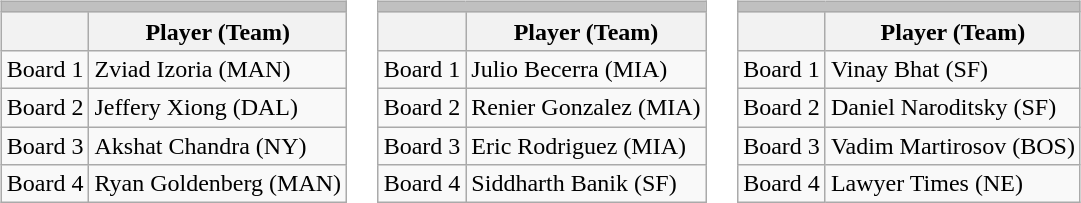<table>
<tr>
<td valign="left"><br><table class="wikitable">
<tr>
<td colspan="2" style="background:silver;"><strong></strong></td>
</tr>
<tr>
<th></th>
<th>Player (Team)</th>
</tr>
<tr>
<td>Board 1</td>
<td>Zviad Izoria (MAN)</td>
</tr>
<tr>
<td>Board 2</td>
<td>Jeffery Xiong (DAL)</td>
</tr>
<tr>
<td>Board 3</td>
<td>Akshat Chandra (NY)</td>
</tr>
<tr>
<td>Board 4</td>
<td>Ryan Goldenberg (MAN)</td>
</tr>
</table>
</td>
<td valign="left"><br><table class="wikitable">
<tr>
<td colspan="2" style="background:silver;"><strong></strong></td>
</tr>
<tr>
<th></th>
<th>Player (Team)</th>
</tr>
<tr>
<td>Board 1</td>
<td>Julio Becerra (MIA)</td>
</tr>
<tr>
<td>Board 2</td>
<td>Renier Gonzalez (MIA)</td>
</tr>
<tr>
<td>Board 3</td>
<td>Eric Rodriguez (MIA)</td>
</tr>
<tr>
<td>Board 4</td>
<td>Siddharth Banik (SF)</td>
</tr>
</table>
</td>
<td valign="left"><br><table class="wikitable">
<tr>
<td colspan="2" style="background:silver;"><strong></strong></td>
</tr>
<tr>
<th></th>
<th>Player (Team)</th>
</tr>
<tr>
<td>Board 1</td>
<td>Vinay Bhat (SF)</td>
</tr>
<tr>
<td>Board 2</td>
<td>Daniel Naroditsky (SF)</td>
</tr>
<tr>
<td>Board 3</td>
<td>Vadim Martirosov (BOS)</td>
</tr>
<tr>
<td>Board 4</td>
<td>Lawyer Times (NE)</td>
</tr>
</table>
</td>
</tr>
</table>
